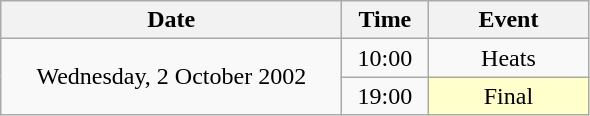<table class = "wikitable" style="text-align:center;">
<tr>
<th width=220>Date</th>
<th width=50>Time</th>
<th width=100>Event</th>
</tr>
<tr>
<td rowspan=2>Wednesday, 2 October 2002</td>
<td>10:00</td>
<td>Heats</td>
</tr>
<tr>
<td>19:00</td>
<td bgcolor=ffffcc>Final</td>
</tr>
</table>
